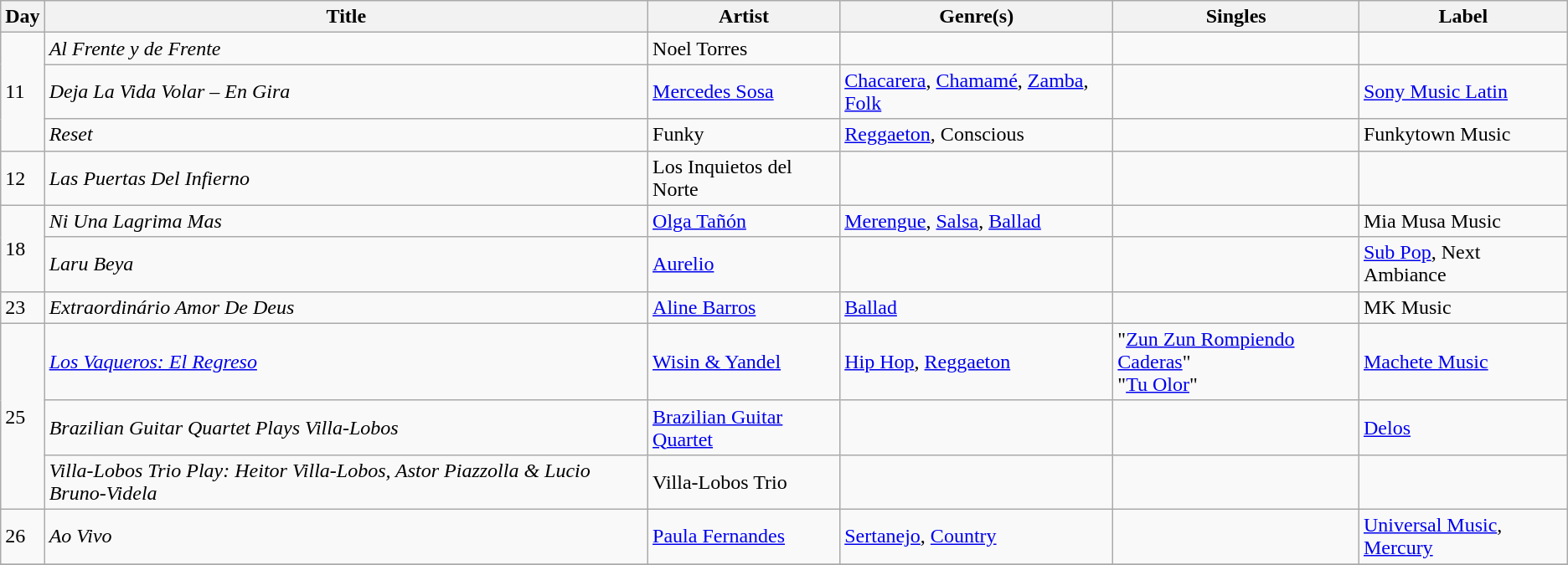<table class="wikitable sortable" style="text-align: left;">
<tr>
<th>Day</th>
<th>Title</th>
<th>Artist</th>
<th>Genre(s)</th>
<th>Singles</th>
<th>Label</th>
</tr>
<tr>
<td rowspan="3">11</td>
<td><em>Al Frente y de Frente</em></td>
<td>Noel Torres</td>
<td></td>
<td></td>
<td></td>
</tr>
<tr>
<td><em>Deja La Vida Volar – En Gira</em></td>
<td><a href='#'>Mercedes Sosa</a></td>
<td><a href='#'>Chacarera</a>, <a href='#'>Chamamé</a>, <a href='#'>Zamba</a>, <a href='#'>Folk</a></td>
<td></td>
<td><a href='#'>Sony Music Latin</a></td>
</tr>
<tr>
<td><em>Reset</em></td>
<td>Funky</td>
<td><a href='#'>Reggaeton</a>, Conscious</td>
<td></td>
<td>Funkytown Music</td>
</tr>
<tr>
<td>12</td>
<td><em>Las Puertas Del Infierno</em></td>
<td>Los Inquietos del Norte</td>
<td></td>
<td></td>
<td></td>
</tr>
<tr>
<td rowspan="2">18</td>
<td><em>Ni Una Lagrima Mas</em></td>
<td><a href='#'>Olga Tañón</a></td>
<td><a href='#'>Merengue</a>, <a href='#'>Salsa</a>, <a href='#'>Ballad</a></td>
<td></td>
<td>Mia Musa Music</td>
</tr>
<tr>
<td><em>Laru Beya</em></td>
<td><a href='#'>Aurelio</a></td>
<td></td>
<td></td>
<td><a href='#'>Sub Pop</a>, Next Ambiance</td>
</tr>
<tr>
<td>23</td>
<td><em>Extraordinário Amor De Deus</em></td>
<td><a href='#'>Aline Barros</a></td>
<td><a href='#'>Ballad</a></td>
<td></td>
<td>MK Music</td>
</tr>
<tr>
<td rowspan="3">25</td>
<td><em><a href='#'>Los Vaqueros: El Regreso</a></em></td>
<td><a href='#'>Wisin & Yandel</a></td>
<td><a href='#'>Hip Hop</a>, <a href='#'>Reggaeton</a></td>
<td>"<a href='#'>Zun Zun Rompiendo Caderas</a>"<br>"<a href='#'>Tu Olor</a>"</td>
<td><a href='#'>Machete Music</a></td>
</tr>
<tr>
<td><em>Brazilian Guitar Quartet Plays Villa-Lobos</em></td>
<td><a href='#'>Brazilian Guitar Quartet</a></td>
<td></td>
<td></td>
<td><a href='#'>Delos</a></td>
</tr>
<tr>
<td><em>Villa-Lobos Trio Play: Heitor Villa-Lobos, Astor Piazzolla & Lucio Bruno-Videla</em></td>
<td>Villa-Lobos Trio</td>
<td></td>
<td></td>
<td></td>
</tr>
<tr>
<td>26</td>
<td><em>Ao Vivo</em></td>
<td><a href='#'>Paula Fernandes</a></td>
<td><a href='#'>Sertanejo</a>, <a href='#'>Country</a></td>
<td></td>
<td><a href='#'>Universal Music</a>, <a href='#'>Mercury</a></td>
</tr>
<tr>
</tr>
</table>
